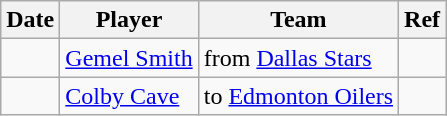<table class="wikitable">
<tr>
<th>Date</th>
<th>Player</th>
<th>Team</th>
<th>Ref</th>
</tr>
<tr>
<td></td>
<td><a href='#'>Gemel Smith</a></td>
<td>from <a href='#'>Dallas Stars</a></td>
<td></td>
</tr>
<tr>
<td></td>
<td><a href='#'>Colby Cave</a></td>
<td>to <a href='#'>Edmonton Oilers</a></td>
<td></td>
</tr>
</table>
